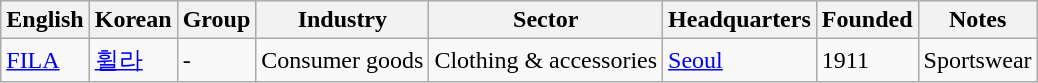<table class="wikitable sortable">
<tr>
<th>English</th>
<th>Korean</th>
<th>Group</th>
<th>Industry</th>
<th>Sector</th>
<th>Headquarters</th>
<th>Founded</th>
<th class="unsortable">Notes</th>
</tr>
<tr>
<td><a href='#'>FILA</a></td>
<td><a href='#'>휠라</a></td>
<td>-</td>
<td>Consumer goods</td>
<td>Clothing & accessories</td>
<td><a href='#'>Seoul</a></td>
<td>1911</td>
<td>Sportswear</td>
</tr>
</table>
